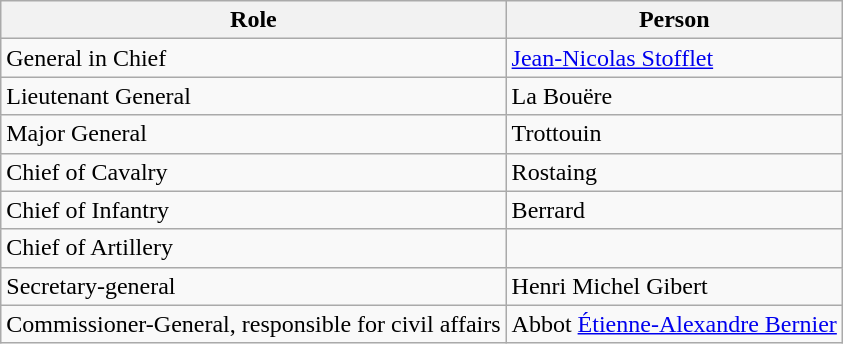<table class="wikitable">
<tr>
<th>Role</th>
<th>Person</th>
</tr>
<tr>
<td>General in Chief</td>
<td><a href='#'>Jean-Nicolas Stofflet</a></td>
</tr>
<tr>
<td>Lieutenant General</td>
<td>La Bouëre</td>
</tr>
<tr>
<td>Major General</td>
<td>Trottouin</td>
</tr>
<tr>
<td>Chief of Cavalry</td>
<td>Rostaing</td>
</tr>
<tr>
<td>Chief of Infantry</td>
<td>Berrard</td>
</tr>
<tr>
<td>Chief of Artillery</td>
<td></td>
</tr>
<tr>
<td>Secretary-general</td>
<td>Henri Michel Gibert</td>
</tr>
<tr>
<td>Commissioner-General, responsible for civil affairs</td>
<td>Abbot <a href='#'>Étienne-Alexandre Bernier</a></td>
</tr>
</table>
